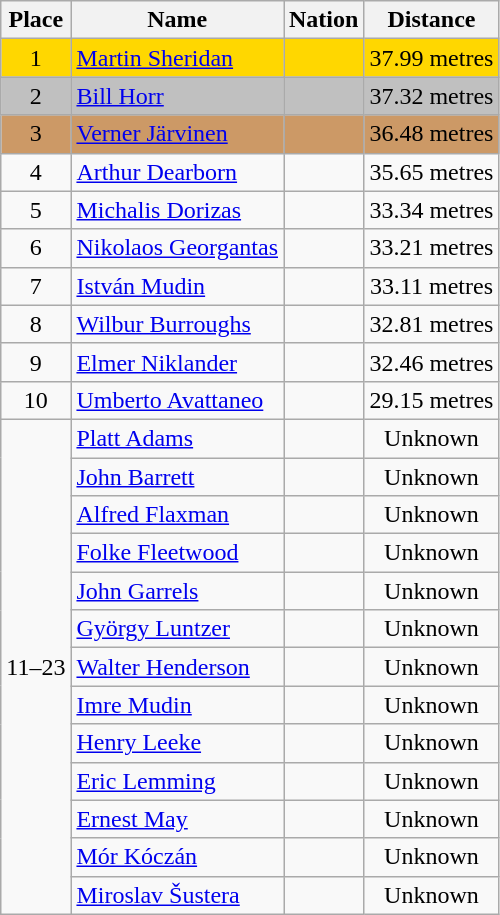<table class=wikitable>
<tr>
<th>Place</th>
<th>Name</th>
<th>Nation</th>
<th>Distance</th>
</tr>
<tr bgcolor=gold>
<td align=center>1</td>
<td><a href='#'>Martin Sheridan</a></td>
<td></td>
<td align=center>37.99 metres</td>
</tr>
<tr bgcolor=silver>
<td align=center>2</td>
<td><a href='#'>Bill Horr</a></td>
<td></td>
<td align=center>37.32 metres</td>
</tr>
<tr bgcolor=cc9966>
<td align=center>3</td>
<td><a href='#'>Verner Järvinen</a></td>
<td></td>
<td align=center>36.48 metres</td>
</tr>
<tr>
<td align=center>4</td>
<td><a href='#'>Arthur Dearborn</a></td>
<td></td>
<td align=center>35.65 metres</td>
</tr>
<tr>
<td align=center>5</td>
<td><a href='#'>Michalis Dorizas</a></td>
<td></td>
<td align=center>33.34 metres</td>
</tr>
<tr>
<td align=center>6</td>
<td><a href='#'>Nikolaos Georgantas</a></td>
<td></td>
<td align=center>33.21 metres</td>
</tr>
<tr>
<td align=center>7</td>
<td><a href='#'>István Mudin</a></td>
<td></td>
<td align=center>33.11 metres</td>
</tr>
<tr>
<td align=center>8</td>
<td><a href='#'>Wilbur Burroughs</a></td>
<td></td>
<td align=center>32.81 metres</td>
</tr>
<tr>
<td align=center>9</td>
<td><a href='#'>Elmer Niklander</a></td>
<td></td>
<td align=center>32.46 metres</td>
</tr>
<tr>
<td align=center>10</td>
<td><a href='#'>Umberto Avattaneo</a></td>
<td></td>
<td align=center>29.15 metres</td>
</tr>
<tr>
<td align=center rowspan=13>11–23</td>
<td><a href='#'>Platt Adams</a></td>
<td></td>
<td align=center>Unknown</td>
</tr>
<tr>
<td><a href='#'>John Barrett</a></td>
<td></td>
<td align=center>Unknown</td>
</tr>
<tr>
<td><a href='#'>Alfred Flaxman</a></td>
<td></td>
<td align=center>Unknown</td>
</tr>
<tr>
<td><a href='#'>Folke Fleetwood</a></td>
<td></td>
<td align=center>Unknown</td>
</tr>
<tr>
<td><a href='#'>John Garrels</a></td>
<td></td>
<td align=center>Unknown</td>
</tr>
<tr>
<td><a href='#'>György Luntzer</a></td>
<td></td>
<td align=center>Unknown</td>
</tr>
<tr>
<td><a href='#'>Walter Henderson</a></td>
<td></td>
<td align=center>Unknown</td>
</tr>
<tr>
<td><a href='#'>Imre Mudin</a></td>
<td></td>
<td align=center>Unknown</td>
</tr>
<tr>
<td><a href='#'>Henry Leeke</a></td>
<td></td>
<td align=center>Unknown</td>
</tr>
<tr>
<td><a href='#'>Eric Lemming</a></td>
<td></td>
<td align=center>Unknown</td>
</tr>
<tr>
<td><a href='#'>Ernest May</a></td>
<td></td>
<td align=center>Unknown</td>
</tr>
<tr>
<td><a href='#'>Mór Kóczán</a></td>
<td></td>
<td align=center>Unknown</td>
</tr>
<tr>
<td><a href='#'>Miroslav Šustera</a></td>
<td></td>
<td align=center>Unknown</td>
</tr>
</table>
